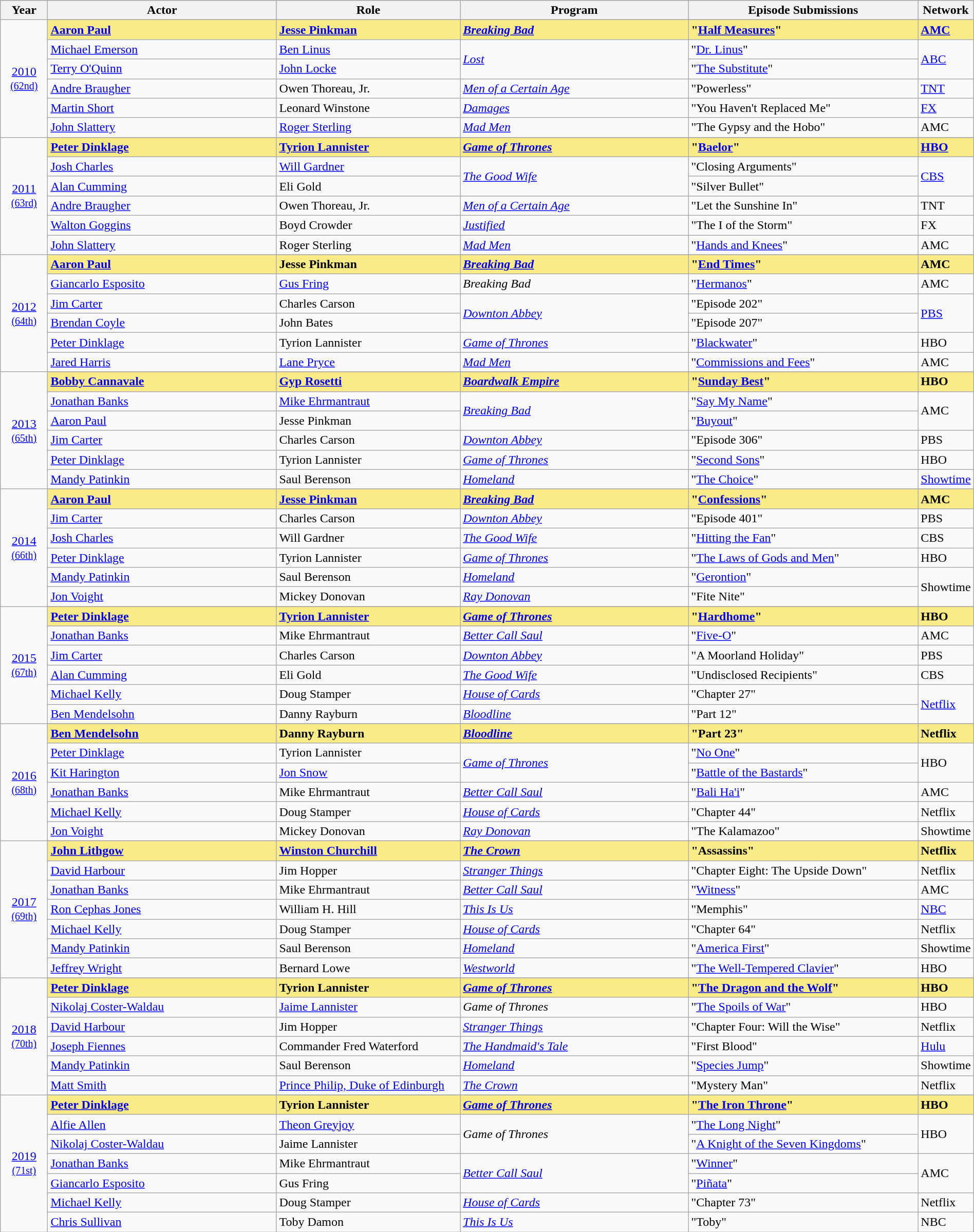<table class="wikitable" style="width:100%">
<tr style="background:#bebebe;">
<th style="width:5%;">Year</th>
<th style="width:25%;">Actor</th>
<th style="width:20%;">Role</th>
<th style="width:25%;">Program</th>
<th style="width:25%;">Episode Submissions</th>
<th style="width:5%;">Network</th>
</tr>
<tr>
<td rowspan=7 style="text-align:center"><a href='#'>2010</a><br><small><a href='#'>(62nd)</a></small><br> </td>
</tr>
<tr style="background:#FAEB86">
<td><strong><a href='#'>Aaron Paul</a></strong></td>
<td><strong><a href='#'>Jesse Pinkman</a></strong></td>
<td><strong><em><a href='#'>Breaking Bad</a></em></strong></td>
<td><strong>"<a href='#'>Half Measures</a>"</strong></td>
<td><strong><a href='#'>AMC</a></strong></td>
</tr>
<tr>
<td><a href='#'>Michael Emerson</a></td>
<td><a href='#'>Ben Linus</a></td>
<td rowspan="2"><em><a href='#'>Lost</a></em></td>
<td>"<a href='#'>Dr. Linus</a>"</td>
<td rowspan="2"><a href='#'>ABC</a></td>
</tr>
<tr>
<td><a href='#'>Terry O'Quinn</a></td>
<td><a href='#'>John Locke</a></td>
<td>"<a href='#'>The Substitute</a>"</td>
</tr>
<tr>
<td><a href='#'>Andre Braugher</a></td>
<td>Owen Thoreau, Jr.</td>
<td><em><a href='#'>Men of a Certain Age</a></em></td>
<td>"Powerless"</td>
<td><a href='#'>TNT</a></td>
</tr>
<tr>
<td><a href='#'>Martin Short</a></td>
<td>Leonard Winstone</td>
<td><em><a href='#'>Damages</a></em></td>
<td>"You Haven't Replaced Me"</td>
<td><a href='#'>FX</a></td>
</tr>
<tr>
<td><a href='#'>John Slattery</a></td>
<td><a href='#'>Roger Sterling</a></td>
<td><em><a href='#'>Mad Men</a></em></td>
<td>"The Gypsy and the Hobo"</td>
<td>AMC</td>
</tr>
<tr>
<td rowspan=7 style="text-align:center"><a href='#'>2011</a><br><small><a href='#'>(63rd)</a></small><br> </td>
</tr>
<tr style="background:#FAEB86">
<td><strong><a href='#'>Peter Dinklage</a></strong></td>
<td><strong><a href='#'>Tyrion Lannister</a></strong></td>
<td><strong><em><a href='#'>Game of Thrones</a></em></strong></td>
<td><strong>"<a href='#'>Baelor</a>"</strong></td>
<td><strong><a href='#'>HBO</a></strong></td>
</tr>
<tr>
<td><a href='#'>Josh Charles</a></td>
<td><a href='#'>Will Gardner</a></td>
<td rowspan="2"><em><a href='#'>The Good Wife</a></em></td>
<td>"Closing Arguments"</td>
<td rowspan="2"><a href='#'>CBS</a></td>
</tr>
<tr>
<td><a href='#'>Alan Cumming</a></td>
<td>Eli Gold</td>
<td>"Silver Bullet"</td>
</tr>
<tr>
<td><a href='#'>Andre Braugher</a></td>
<td>Owen Thoreau, Jr.</td>
<td><em><a href='#'>Men of a Certain Age</a></em></td>
<td>"Let the Sunshine In"</td>
<td>TNT</td>
</tr>
<tr>
<td><a href='#'>Walton Goggins</a></td>
<td>Boyd Crowder</td>
<td><em><a href='#'>Justified</a></em></td>
<td>"The I of the Storm"</td>
<td>FX</td>
</tr>
<tr>
<td><a href='#'>John Slattery</a></td>
<td>Roger Sterling</td>
<td><em><a href='#'>Mad Men</a></em></td>
<td>"<a href='#'>Hands and Knees</a>"</td>
<td>AMC</td>
</tr>
<tr>
<td rowspan=7 style="text-align:center"><a href='#'>2012</a><br><small><a href='#'>(64th)</a></small><br> </td>
</tr>
<tr style="background:#FAEB86">
<td><strong><a href='#'>Aaron Paul</a></strong></td>
<td><strong>Jesse Pinkman</strong></td>
<td><strong><em><a href='#'>Breaking Bad</a></em></strong></td>
<td><strong>"<a href='#'>End Times</a>"</strong></td>
<td><strong>AMC</strong></td>
</tr>
<tr>
<td><a href='#'>Giancarlo Esposito</a></td>
<td><a href='#'>Gus Fring</a></td>
<td><em>Breaking Bad</em></td>
<td>"<a href='#'>Hermanos</a>"</td>
<td>AMC</td>
</tr>
<tr>
<td><a href='#'>Jim Carter</a></td>
<td>Charles Carson</td>
<td rowspan=2><em><a href='#'>Downton Abbey</a></em></td>
<td>"Episode 202"</td>
<td rowspan=2><a href='#'>PBS</a></td>
</tr>
<tr>
<td><a href='#'>Brendan Coyle</a></td>
<td>John Bates</td>
<td>"Episode 207"</td>
</tr>
<tr>
<td><a href='#'>Peter Dinklage</a></td>
<td>Tyrion Lannister</td>
<td><em><a href='#'>Game of Thrones</a></em></td>
<td>"<a href='#'>Blackwater</a>"</td>
<td>HBO</td>
</tr>
<tr>
<td><a href='#'>Jared Harris</a></td>
<td><a href='#'>Lane Pryce</a></td>
<td><em><a href='#'>Mad Men</a></em></td>
<td>"<a href='#'>Commissions and Fees</a>"</td>
<td>AMC</td>
</tr>
<tr>
<td rowspan=7 style="text-align:center"><a href='#'>2013</a><br><small><a href='#'>(65th)</a></small><br> </td>
</tr>
<tr style="background:#FAEB86">
<td><strong><a href='#'>Bobby Cannavale</a></strong></td>
<td><strong><a href='#'>Gyp Rosetti</a></strong></td>
<td><strong><em><a href='#'>Boardwalk Empire</a></em></strong></td>
<td><strong>"<a href='#'>Sunday Best</a>"</strong></td>
<td><strong>HBO</strong></td>
</tr>
<tr>
<td><a href='#'>Jonathan Banks</a></td>
<td><a href='#'>Mike Ehrmantraut</a></td>
<td rowspan="2"><em><a href='#'>Breaking Bad</a></em></td>
<td>"<a href='#'>Say My Name</a>"</td>
<td rowspan="2">AMC</td>
</tr>
<tr>
<td><a href='#'>Aaron Paul</a></td>
<td>Jesse Pinkman</td>
<td>"<a href='#'>Buyout</a>"</td>
</tr>
<tr>
<td><a href='#'>Jim Carter</a></td>
<td>Charles Carson</td>
<td><em><a href='#'>Downton Abbey</a></em></td>
<td>"Episode 306"</td>
<td>PBS</td>
</tr>
<tr>
<td><a href='#'>Peter Dinklage</a></td>
<td>Tyrion Lannister</td>
<td><em><a href='#'>Game of Thrones</a></em></td>
<td>"<a href='#'>Second Sons</a>"</td>
<td>HBO</td>
</tr>
<tr>
<td><a href='#'>Mandy Patinkin</a></td>
<td>Saul Berenson</td>
<td><em><a href='#'>Homeland</a></em></td>
<td>"<a href='#'>The Choice</a>"</td>
<td><a href='#'>Showtime</a></td>
</tr>
<tr>
<td rowspan=7 style="text-align:center"><a href='#'>2014</a><br><small><a href='#'>(66th)</a></small><br> </td>
</tr>
<tr style="background:#FAEB86">
<td><strong><a href='#'>Aaron Paul</a></strong></td>
<td><strong><a href='#'>Jesse Pinkman</a></strong></td>
<td><strong><em><a href='#'>Breaking Bad</a></em></strong></td>
<td><strong>"<a href='#'>Confessions</a>"</strong></td>
<td><strong>AMC</strong></td>
</tr>
<tr>
<td><a href='#'>Jim Carter</a></td>
<td>Charles Carson</td>
<td><em><a href='#'>Downton Abbey</a></em></td>
<td>"Episode 401"</td>
<td>PBS</td>
</tr>
<tr>
<td><a href='#'>Josh Charles</a></td>
<td>Will Gardner</td>
<td><em><a href='#'>The Good Wife</a></em></td>
<td>"<a href='#'>Hitting the Fan</a>"</td>
<td>CBS</td>
</tr>
<tr>
<td><a href='#'>Peter Dinklage</a></td>
<td>Tyrion Lannister</td>
<td><em><a href='#'>Game of Thrones</a></em></td>
<td>"<a href='#'>The Laws of Gods and Men</a>"</td>
<td>HBO</td>
</tr>
<tr>
<td><a href='#'>Mandy Patinkin</a></td>
<td>Saul Berenson</td>
<td><em><a href='#'>Homeland</a></em></td>
<td>"<a href='#'>Gerontion</a>"</td>
<td rowspan=2>Showtime</td>
</tr>
<tr>
<td><a href='#'>Jon Voight</a></td>
<td>Mickey Donovan</td>
<td><em><a href='#'>Ray Donovan</a></em></td>
<td>"Fite Nite"</td>
</tr>
<tr>
<td rowspan=7 style="text-align:center"><a href='#'>2015</a><br><small><a href='#'>(67th)</a></small><br> </td>
</tr>
<tr style="background:#FAEB86">
<td><strong><a href='#'>Peter Dinklage</a></strong></td>
<td><strong><a href='#'>Tyrion Lannister</a></strong></td>
<td><strong><em><a href='#'>Game of Thrones</a></em></strong></td>
<td><strong>"<a href='#'>Hardhome</a>"</strong></td>
<td><strong>HBO</strong></td>
</tr>
<tr>
<td><a href='#'>Jonathan Banks</a></td>
<td>Mike Ehrmantraut</td>
<td><em><a href='#'>Better Call Saul</a></em></td>
<td>"<a href='#'>Five-O</a>"</td>
<td>AMC</td>
</tr>
<tr>
<td><a href='#'>Jim Carter</a></td>
<td>Charles Carson</td>
<td><em><a href='#'>Downton Abbey</a></em></td>
<td>"A Moorland Holiday"</td>
<td>PBS</td>
</tr>
<tr>
<td><a href='#'>Alan Cumming</a></td>
<td>Eli Gold</td>
<td><em><a href='#'>The Good Wife</a></em></td>
<td>"Undisclosed Recipients"</td>
<td>CBS</td>
</tr>
<tr>
<td><a href='#'>Michael Kelly</a></td>
<td>Doug Stamper</td>
<td><em><a href='#'>House of Cards</a></em></td>
<td>"Chapter 27"</td>
<td rowspan=2><a href='#'>Netflix</a></td>
</tr>
<tr>
<td><a href='#'>Ben Mendelsohn</a></td>
<td>Danny Rayburn</td>
<td><em><a href='#'>Bloodline</a></em></td>
<td>"Part 12"</td>
</tr>
<tr>
<td rowspan=7 style="text-align:center"><a href='#'>2016</a><br><small><a href='#'>(68th)</a></small> <br> </td>
</tr>
<tr style="background:#FAEB86" colspan="5">
<td><strong><a href='#'>Ben Mendelsohn</a></strong></td>
<td><strong>Danny Rayburn</strong></td>
<td><strong><em><a href='#'>Bloodline</a></em></strong></td>
<td><strong>"Part 23"</strong></td>
<td><strong>Netflix</strong></td>
</tr>
<tr>
<td><a href='#'>Peter Dinklage</a></td>
<td>Tyrion Lannister</td>
<td rowspan="2"><em><a href='#'>Game of Thrones</a></em></td>
<td>"<a href='#'>No One</a>"</td>
<td rowspan="2">HBO</td>
</tr>
<tr>
<td><a href='#'>Kit Harington</a></td>
<td><a href='#'>Jon Snow</a></td>
<td>"<a href='#'>Battle of the Bastards</a>"</td>
</tr>
<tr>
<td><a href='#'>Jonathan Banks</a></td>
<td>Mike Ehrmantraut</td>
<td><em><a href='#'>Better Call Saul</a></em></td>
<td>"<a href='#'>Bali Ha'i</a>"</td>
<td>AMC</td>
</tr>
<tr>
<td><a href='#'>Michael Kelly</a></td>
<td>Doug Stamper</td>
<td><em><a href='#'>House of Cards</a></em></td>
<td>"Chapter 44"</td>
<td>Netflix</td>
</tr>
<tr>
<td><a href='#'>Jon Voight</a></td>
<td>Mickey Donovan</td>
<td><em><a href='#'>Ray Donovan</a></em></td>
<td>"The Kalamazoo"</td>
<td>Showtime</td>
</tr>
<tr>
<td rowspan=8 style="text-align:center"><a href='#'>2017</a><br><small><a href='#'>(69th)</a></small> <br> </td>
</tr>
<tr style="background:#FAEB86" colspan="5">
<td><strong><a href='#'>John Lithgow</a></strong></td>
<td><strong><a href='#'>Winston Churchill</a></strong></td>
<td><strong><em><a href='#'>The Crown</a></em></strong></td>
<td><strong>"Assassins"</strong></td>
<td><strong>Netflix</strong></td>
</tr>
<tr>
<td><a href='#'>David Harbour</a></td>
<td>Jim Hopper</td>
<td><em><a href='#'>Stranger Things</a></em></td>
<td>"Chapter Eight: The Upside Down"</td>
<td>Netflix</td>
</tr>
<tr>
<td><a href='#'>Jonathan Banks</a></td>
<td>Mike Ehrmantraut</td>
<td><em><a href='#'>Better Call Saul</a></em></td>
<td>"<a href='#'>Witness</a>"</td>
<td>AMC</td>
</tr>
<tr>
<td><a href='#'>Ron Cephas Jones</a></td>
<td>William H. Hill</td>
<td><em><a href='#'>This Is Us</a></em></td>
<td>"Memphis"</td>
<td><a href='#'>NBC</a></td>
</tr>
<tr>
<td><a href='#'>Michael Kelly</a></td>
<td>Doug Stamper</td>
<td><em><a href='#'>House of Cards</a></em></td>
<td>"Chapter 64"</td>
<td>Netflix</td>
</tr>
<tr>
<td><a href='#'>Mandy Patinkin</a></td>
<td>Saul Berenson</td>
<td><em><a href='#'>Homeland</a></em></td>
<td>"<a href='#'>America First</a>"</td>
<td>Showtime</td>
</tr>
<tr>
<td><a href='#'>Jeffrey Wright</a></td>
<td>Bernard Lowe</td>
<td><em><a href='#'>Westworld</a></em></td>
<td>"<a href='#'>The Well-Tempered Clavier</a>"</td>
<td>HBO</td>
</tr>
<tr>
<td rowspan=7 style="text-align:center"><a href='#'>2018</a><br><small><a href='#'>(70th)</a></small> <br> </td>
</tr>
<tr style="background:#FAEB86">
<td><strong><a href='#'>Peter Dinklage</a></strong></td>
<td><strong>Tyrion Lannister</strong></td>
<td><strong><em><a href='#'>Game of Thrones</a></em></strong></td>
<td><strong>"<a href='#'>The Dragon and the Wolf</a>"</strong></td>
<td><strong>HBO</strong></td>
</tr>
<tr>
<td><a href='#'>Nikolaj Coster-Waldau</a></td>
<td><a href='#'>Jaime Lannister</a></td>
<td><em>Game of Thrones</em></td>
<td>"<a href='#'>The Spoils of War</a>"</td>
<td>HBO</td>
</tr>
<tr>
<td><a href='#'>David Harbour</a></td>
<td>Jim Hopper</td>
<td><em><a href='#'>Stranger Things</a></em></td>
<td>"Chapter Four: Will the Wise"</td>
<td>Netflix</td>
</tr>
<tr>
<td><a href='#'>Joseph Fiennes</a></td>
<td>Commander Fred Waterford</td>
<td><em><a href='#'>The Handmaid's Tale</a></em></td>
<td>"First Blood"</td>
<td><a href='#'>Hulu</a></td>
</tr>
<tr>
<td><a href='#'>Mandy Patinkin</a></td>
<td>Saul Berenson</td>
<td><em><a href='#'>Homeland</a></em></td>
<td>"<a href='#'>Species Jump</a>"</td>
<td>Showtime</td>
</tr>
<tr>
<td><a href='#'>Matt Smith</a></td>
<td><a href='#'>Prince Philip, Duke of Edinburgh</a></td>
<td><em><a href='#'>The Crown</a></em></td>
<td>"Mystery Man"</td>
<td>Netflix</td>
</tr>
<tr>
<td rowspan=8 style="text-align:center"><a href='#'>2019</a><br><small><a href='#'>(71st)</a></small> <br> </td>
</tr>
<tr style="background:#FAEB86">
<td><strong><a href='#'>Peter Dinklage</a></strong></td>
<td><strong>Tyrion Lannister</strong></td>
<td><strong><em><a href='#'>Game of Thrones</a></em></strong></td>
<td><strong>"<a href='#'>The Iron Throne</a>"</strong></td>
<td><strong>HBO</strong></td>
</tr>
<tr>
<td><a href='#'>Alfie Allen</a></td>
<td><a href='#'>Theon Greyjoy</a></td>
<td rowspan="2"><em>Game of Thrones</em></td>
<td>"<a href='#'>The Long Night</a>"</td>
<td rowspan="2">HBO</td>
</tr>
<tr>
<td><a href='#'>Nikolaj Coster-Waldau</a></td>
<td>Jaime Lannister</td>
<td>"<a href='#'>A Knight of the Seven Kingdoms</a>"</td>
</tr>
<tr>
<td><a href='#'>Jonathan Banks</a></td>
<td>Mike Ehrmantraut</td>
<td rowspan="2"><em><a href='#'>Better Call Saul</a></em></td>
<td>"<a href='#'>Winner</a>"</td>
<td rowspan="2">AMC</td>
</tr>
<tr>
<td><a href='#'>Giancarlo Esposito</a></td>
<td>Gus Fring</td>
<td>"<a href='#'>Piñata</a>"</td>
</tr>
<tr>
<td><a href='#'>Michael Kelly</a></td>
<td>Doug Stamper</td>
<td><em><a href='#'>House of Cards</a></em></td>
<td>"Chapter 73"</td>
<td>Netflix</td>
</tr>
<tr>
<td><a href='#'>Chris Sullivan</a></td>
<td>Toby Damon</td>
<td><em><a href='#'>This Is Us</a></em></td>
<td>"Toby"</td>
<td>NBC</td>
</tr>
</table>
